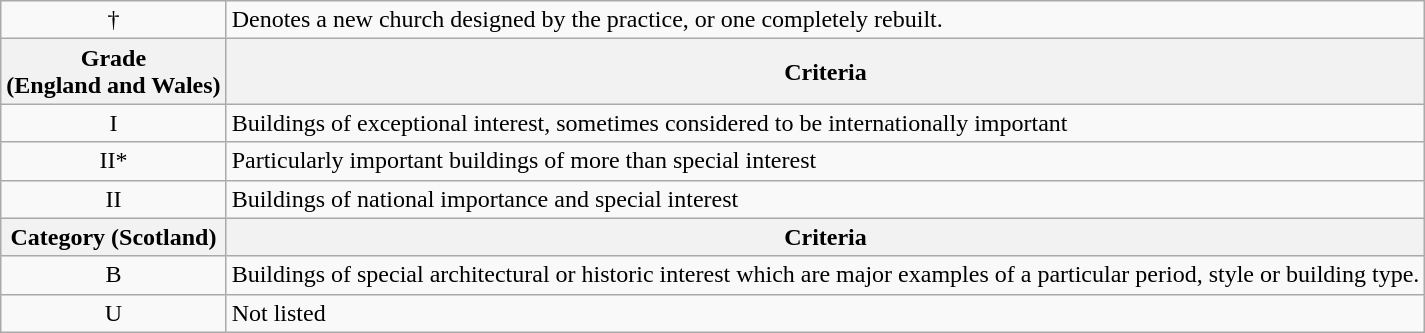<table class="wikitable" border="1">
<tr>
<td align="center">†</td>
<td>Denotes a new church designed by the practice, or one completely rebuilt.</td>
</tr>
<tr>
<th>Grade<br>(England and Wales)</th>
<th>Criteria</th>
</tr>
<tr>
<td align="center" >I</td>
<td>Buildings of exceptional interest, sometimes considered to be internationally important</td>
</tr>
<tr>
<td align="center" >II*</td>
<td>Particularly important buildings of more than special interest</td>
</tr>
<tr>
<td align="center" >II</td>
<td>Buildings of national importance and special interest</td>
</tr>
<tr>
<th>Category (Scotland)</th>
<th>Criteria</th>
</tr>
<tr>
<td align="center" >B</td>
<td>Buildings of special architectural or historic interest which are major examples of a particular period, style or building type.</td>
</tr>
<tr>
<td align="center">U</td>
<td>Not listed</td>
</tr>
</table>
